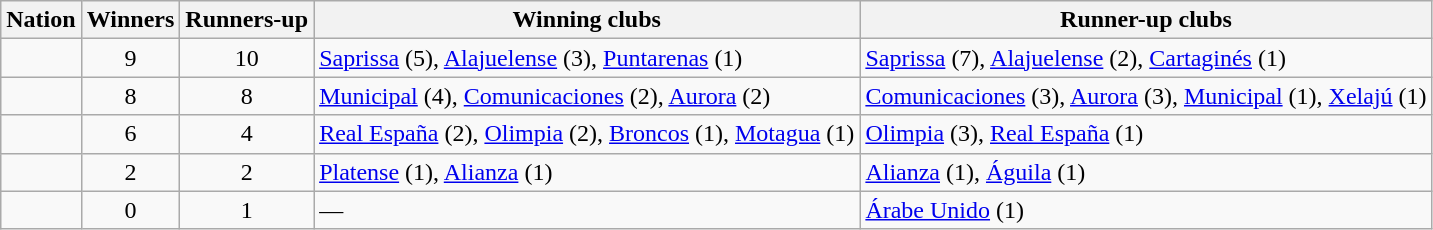<table class="wikitable sortable">
<tr>
<th>Nation</th>
<th>Winners</th>
<th>Runners-up</th>
<th>Winning clubs</th>
<th>Runner-up clubs</th>
</tr>
<tr>
<td></td>
<td align=center>9</td>
<td align=center>10</td>
<td><a href='#'>Saprissa</a> (5), <a href='#'>Alajuelense</a> (3), <a href='#'>Puntarenas</a> (1)</td>
<td><a href='#'>Saprissa</a> (7), <a href='#'>Alajuelense</a> (2), <a href='#'>Cartaginés</a> (1)</td>
</tr>
<tr>
<td></td>
<td align=center>8</td>
<td align=center>8</td>
<td><a href='#'>Municipal</a> (4), <a href='#'>Comunicaciones</a> (2), <a href='#'>Aurora</a> (2)</td>
<td><a href='#'>Comunicaciones</a> (3), <a href='#'>Aurora</a> (3), <a href='#'>Municipal</a> (1), <a href='#'>Xelajú</a> (1)</td>
</tr>
<tr>
<td></td>
<td align=center>6</td>
<td align=center>4</td>
<td><a href='#'>Real España</a> (2), <a href='#'>Olimpia</a> (2), <a href='#'>Broncos</a> (1), <a href='#'>Motagua</a> (1)</td>
<td><a href='#'>Olimpia</a> (3), <a href='#'>Real España</a> (1)</td>
</tr>
<tr>
<td></td>
<td align=center>2</td>
<td align=center>2</td>
<td><a href='#'>Platense</a> (1), <a href='#'>Alianza</a> (1)</td>
<td><a href='#'>Alianza</a> (1), <a href='#'>Águila</a> (1)</td>
</tr>
<tr>
<td></td>
<td align=center>0</td>
<td align=center>1</td>
<td>—</td>
<td><a href='#'>Árabe Unido</a> (1)</td>
</tr>
</table>
